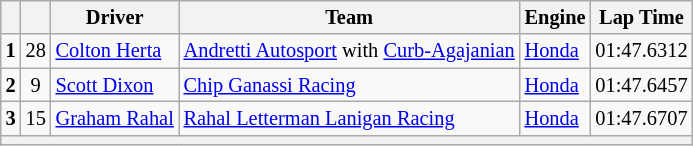<table class="wikitable" style="font-size:85%;">
<tr>
<th></th>
<th></th>
<th>Driver</th>
<th>Team</th>
<th>Engine</th>
<th>Lap Time</th>
</tr>
<tr>
<td style="text-align:center;"><strong>1</strong></td>
<td style="text-align:center;">28</td>
<td> <a href='#'>Colton Herta</a></td>
<td><a href='#'>Andretti Autosport</a> with <a href='#'>Curb-Agajanian</a></td>
<td><a href='#'>Honda</a></td>
<td>01:47.6312</td>
</tr>
<tr>
<td style="text-align:center;"><strong>2</strong></td>
<td style="text-align:center;">9</td>
<td> <a href='#'>Scott Dixon</a> <strong></strong></td>
<td><a href='#'>Chip Ganassi Racing</a></td>
<td><a href='#'>Honda</a></td>
<td>01:47.6457</td>
</tr>
<tr>
<td style="text-align:center;"><strong>3</strong></td>
<td style="text-align:center;">15</td>
<td> <a href='#'>Graham Rahal</a></td>
<td><a href='#'>Rahal Letterman Lanigan Racing</a></td>
<td><a href='#'>Honda</a></td>
<td>01:47.6707</td>
</tr>
<tr>
<th colspan="6"></th>
</tr>
</table>
